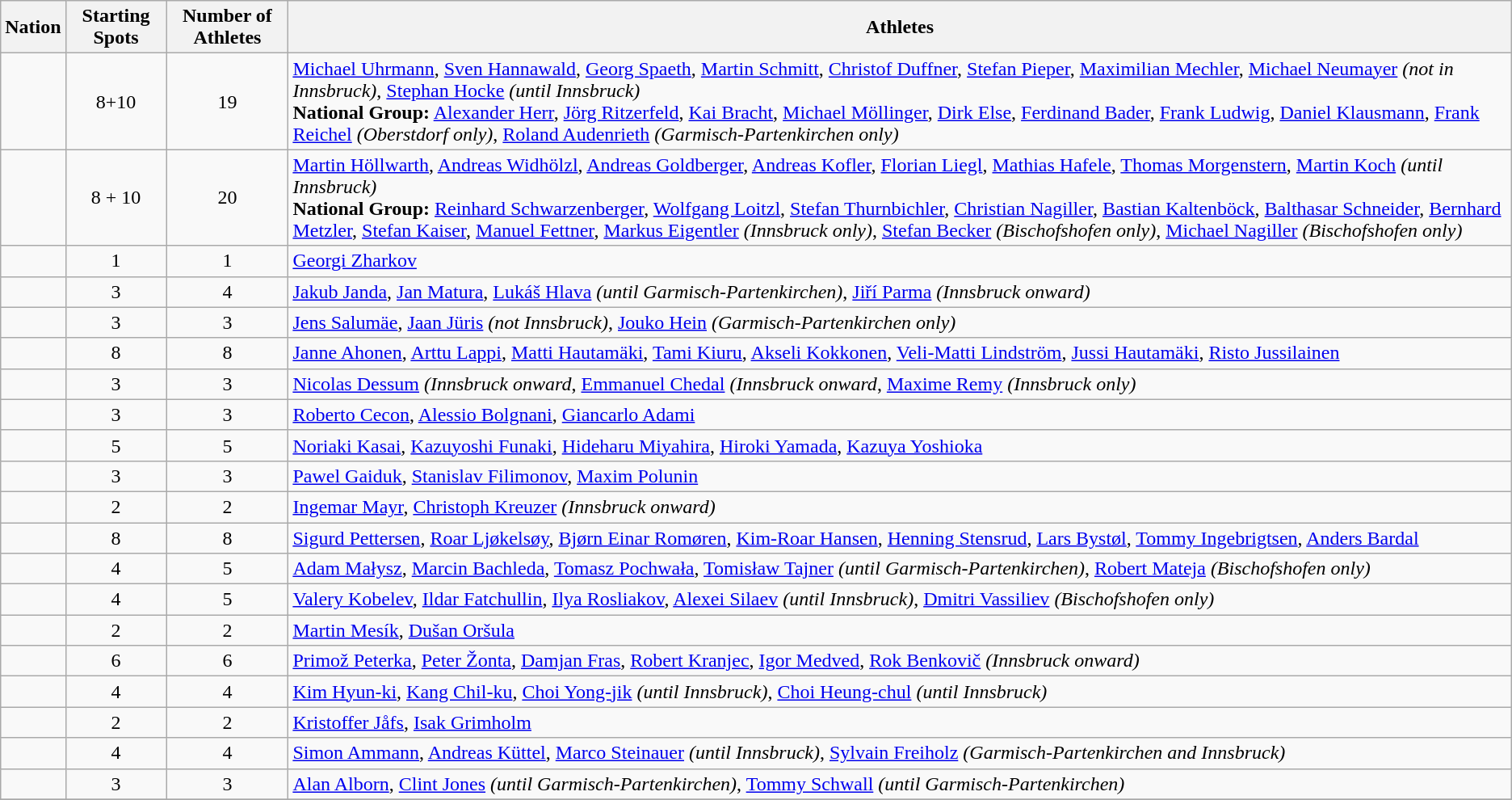<table class="wikitable sortable">
<tr>
<th>Nation</th>
<th>Starting Spots</th>
<th>Number of Athletes</th>
<th class="unsortable">Athletes</th>
</tr>
<tr>
<td></td>
<td style="text-align:center" data-sort-value=8>8+10</td>
<td style="text-align:center">19</td>
<td><a href='#'>Michael Uhrmann</a>, <a href='#'>Sven Hannawald</a>, <a href='#'>Georg Spaeth</a>, <a href='#'>Martin Schmitt</a>, <a href='#'>Christof Duffner</a>, <a href='#'>Stefan Pieper</a>, <a href='#'>Maximilian Mechler</a>, <a href='#'>Michael Neumayer</a> <em>(not in Innsbruck)</em>, <a href='#'>Stephan Hocke</a> <em>(until Innsbruck)</em><br><strong>National Group:</strong> <a href='#'>Alexander Herr</a>, <a href='#'>Jörg Ritzerfeld</a>, <a href='#'>Kai Bracht</a>, <a href='#'>Michael Möllinger</a>, <a href='#'>Dirk Else</a>, <a href='#'>Ferdinand Bader</a>, <a href='#'>Frank Ludwig</a>, <a href='#'>Daniel Klausmann</a>, <a href='#'>Frank Reichel</a> <em>(Oberstdorf only)</em>, <a href='#'>Roland Audenrieth</a> <em>(Garmisch-Partenkirchen only)</em></td>
</tr>
<tr>
<td></td>
<td style="text-align:center" data-sort-value=16>8 + 10</td>
<td style="text-align:center">20</td>
<td><a href='#'>Martin Höllwarth</a>, <a href='#'>Andreas Widhölzl</a>, <a href='#'>Andreas Goldberger</a>, <a href='#'>Andreas Kofler</a>, <a href='#'>Florian Liegl</a>, <a href='#'>Mathias Hafele</a>, <a href='#'>Thomas Morgenstern</a>, <a href='#'>Martin Koch</a> <em>(until Innsbruck)</em><br><strong>National Group:</strong> <a href='#'>Reinhard Schwarzenberger</a>, <a href='#'>Wolfgang Loitzl</a>, <a href='#'>Stefan Thurnbichler</a>, <a href='#'>Christian Nagiller</a>, <a href='#'>Bastian Kaltenböck</a>, <a href='#'>Balthasar Schneider</a>, <a href='#'>Bernhard Metzler</a>, <a href='#'>Stefan Kaiser</a>, <a href='#'>Manuel Fettner</a>, <a href='#'>Markus Eigentler</a> <em>(Innsbruck only)</em>, <a href='#'>Stefan Becker</a> <em>(Bischofshofen only)</em>, <a href='#'>Michael Nagiller</a> <em>(Bischofshofen only)</em></td>
</tr>
<tr>
<td></td>
<td style="text-align:center">1</td>
<td style="text-align:center">1</td>
<td><a href='#'>Georgi Zharkov</a></td>
</tr>
<tr>
<td></td>
<td style="text-align:center">3</td>
<td style="text-align:center">4</td>
<td><a href='#'>Jakub Janda</a>, <a href='#'>Jan Matura</a>, <a href='#'>Lukáš Hlava</a> <em>(until Garmisch-Partenkirchen)</em>, <a href='#'>Jiří Parma</a> <em>(Innsbruck onward)</em></td>
</tr>
<tr>
<td></td>
<td style="text-align:center">3</td>
<td style="text-align:center">3</td>
<td><a href='#'>Jens Salumäe</a>, <a href='#'>Jaan Jüris</a> <em>(not Innsbruck)</em>, <a href='#'>Jouko Hein</a> <em>(Garmisch-Partenkirchen only)</em></td>
</tr>
<tr>
<td></td>
<td style="text-align:center">8</td>
<td style="text-align:center">8</td>
<td><a href='#'>Janne Ahonen</a>, <a href='#'>Arttu Lappi</a>, <a href='#'>Matti Hautamäki</a>, <a href='#'>Tami Kiuru</a>, <a href='#'>Akseli Kokkonen</a>, <a href='#'>Veli-Matti Lindström</a>, <a href='#'>Jussi Hautamäki</a>, <a href='#'>Risto Jussilainen</a></td>
</tr>
<tr>
<td></td>
<td style="text-align:center">3</td>
<td style="text-align:center">3</td>
<td><a href='#'>Nicolas Dessum</a> <em>(Innsbruck onward</em>, <a href='#'>Emmanuel Chedal</a> <em>(Innsbruck onward</em>, <a href='#'>Maxime Remy</a> <em>(Innsbruck only)</em></td>
</tr>
<tr>
<td></td>
<td style="text-align:center">3</td>
<td style="text-align:center">3</td>
<td><a href='#'>Roberto Cecon</a>, <a href='#'>Alessio Bolgnani</a>, <a href='#'>Giancarlo Adami</a></td>
</tr>
<tr>
<td></td>
<td style="text-align:center">5</td>
<td style="text-align:center">5</td>
<td><a href='#'>Noriaki Kasai</a>, <a href='#'>Kazuyoshi Funaki</a>, <a href='#'>Hideharu Miyahira</a>, <a href='#'>Hiroki Yamada</a>, <a href='#'>Kazuya Yoshioka</a></td>
</tr>
<tr>
<td></td>
<td style="text-align:center">3</td>
<td style="text-align:center">3</td>
<td><a href='#'>Pawel Gaiduk</a>, <a href='#'>Stanislav Filimonov</a>, <a href='#'>Maxim Polunin</a></td>
</tr>
<tr>
<td></td>
<td style="text-align:center">2</td>
<td style="text-align:center">2</td>
<td><a href='#'>Ingemar Mayr</a>, <a href='#'>Christoph Kreuzer</a> <em>(Innsbruck onward)</em></td>
</tr>
<tr>
<td></td>
<td style="text-align:center">8</td>
<td style="text-align:center">8</td>
<td><a href='#'>Sigurd Pettersen</a>, <a href='#'>Roar Ljøkelsøy</a>, <a href='#'>Bjørn Einar Romøren</a>, <a href='#'>Kim-Roar Hansen</a>, <a href='#'>Henning Stensrud</a>, <a href='#'>Lars Bystøl</a>, <a href='#'>Tommy Ingebrigtsen</a>, <a href='#'>Anders Bardal</a></td>
</tr>
<tr>
<td></td>
<td style="text-align:center">4</td>
<td style="text-align:center">5</td>
<td><a href='#'>Adam Małysz</a>, <a href='#'>Marcin Bachleda</a>, <a href='#'>Tomasz Pochwała</a>, <a href='#'>Tomisław Tajner</a> <em>(until Garmisch-Partenkirchen)</em>, <a href='#'>Robert Mateja</a> <em>(Bischofshofen only)</em></td>
</tr>
<tr>
<td></td>
<td style="text-align:center">4</td>
<td style="text-align:center">5</td>
<td><a href='#'>Valery Kobelev</a>, <a href='#'>Ildar Fatchullin</a>, <a href='#'>Ilya Rosliakov</a>, <a href='#'>Alexei Silaev</a> <em>(until Innsbruck)</em>, <a href='#'>Dmitri Vassiliev</a>  <em>(Bischofshofen only)</em></td>
</tr>
<tr>
<td></td>
<td style="text-align:center">2</td>
<td style="text-align:center">2</td>
<td><a href='#'>Martin Mesík</a>, <a href='#'>Dušan Oršula</a></td>
</tr>
<tr>
<td></td>
<td style="text-align:center">6</td>
<td style="text-align:center">6</td>
<td><a href='#'>Primož Peterka</a>, <a href='#'>Peter Žonta</a>, <a href='#'>Damjan Fras</a>, <a href='#'>Robert Kranjec</a>, <a href='#'>Igor Medved</a>, <a href='#'>Rok Benkovič</a> <em>(Innsbruck onward)</em></td>
</tr>
<tr>
<td></td>
<td style="text-align:center">4</td>
<td style="text-align:center">4</td>
<td><a href='#'>Kim Hyun-ki</a>, <a href='#'>Kang Chil-ku</a>, <a href='#'>Choi Yong-jik</a> <em>(until Innsbruck)</em>, <a href='#'>Choi Heung-chul</a> <em>(until Innsbruck)</em></td>
</tr>
<tr>
<td></td>
<td style="text-align:center">2</td>
<td style="text-align:center">2</td>
<td><a href='#'>Kristoffer Jåfs</a>, <a href='#'>Isak Grimholm</a></td>
</tr>
<tr>
<td></td>
<td style="text-align:center">4</td>
<td style="text-align:center">4</td>
<td><a href='#'>Simon Ammann</a>, <a href='#'>Andreas Küttel</a>, <a href='#'>Marco Steinauer</a> <em>(until Innsbruck)</em>, <a href='#'>Sylvain Freiholz</a> <em>(Garmisch-Partenkirchen and Innsbruck)</em></td>
</tr>
<tr>
<td></td>
<td style="text-align:center">3</td>
<td style="text-align:center">3</td>
<td><a href='#'>Alan Alborn</a>, <a href='#'>Clint Jones</a> <em>(until Garmisch-Partenkirchen)</em>, <a href='#'>Tommy Schwall</a> <em>(until Garmisch-Partenkirchen)</em></td>
</tr>
<tr>
</tr>
</table>
